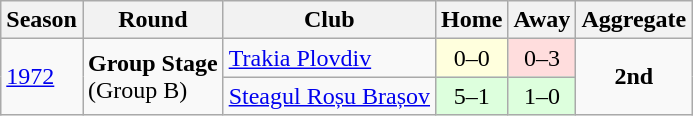<table class="wikitable">
<tr>
<th>Season</th>
<th>Round</th>
<th>Club</th>
<th>Home</th>
<th>Away</th>
<th>Aggregate</th>
</tr>
<tr>
<td rowspan="3"><a href='#'>1972</a></td>
<td rowspan=3><strong>Group Stage</strong><br>(Group B)</td>
<td> <a href='#'>Trakia Plovdiv</a></td>
<td style="text-align:center; background:#ffd;">0–0</td>
<td style="text-align:center; background:#fdd;">0–3</td>
<td style="text-align:center;" rowspan=3><strong>2nd</strong></td>
</tr>
<tr>
<td> <a href='#'>Steagul Roșu Brașov</a></td>
<td style="text-align:center; background:#dfd;">5–1</td>
<td style="text-align:center; background:#dfd;">1–0</td>
</tr>
</table>
